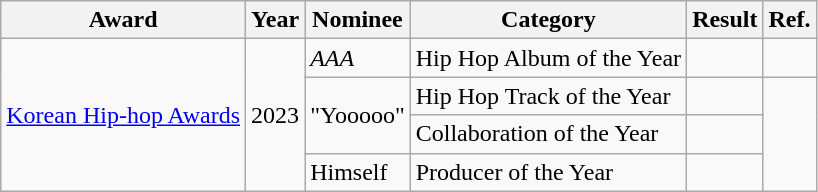<table class="wikitable">
<tr>
<th>Award</th>
<th>Year</th>
<th>Nominee</th>
<th>Category</th>
<th>Result</th>
<th>Ref.</th>
</tr>
<tr>
<td rowspan="4"><a href='#'>Korean Hip-hop Awards</a></td>
<td rowspan="4">2023</td>
<td><em>AAA</em></td>
<td>Hip Hop Album of the Year</td>
<td></td>
<td></td>
</tr>
<tr>
<td rowspan="2">"Yooooo"</td>
<td>Hip Hop Track of the Year</td>
<td></td>
<td rowspan="3"></td>
</tr>
<tr>
<td>Collaboration of the Year</td>
<td></td>
</tr>
<tr>
<td>Himself</td>
<td>Producer of the Year</td>
<td></td>
</tr>
</table>
